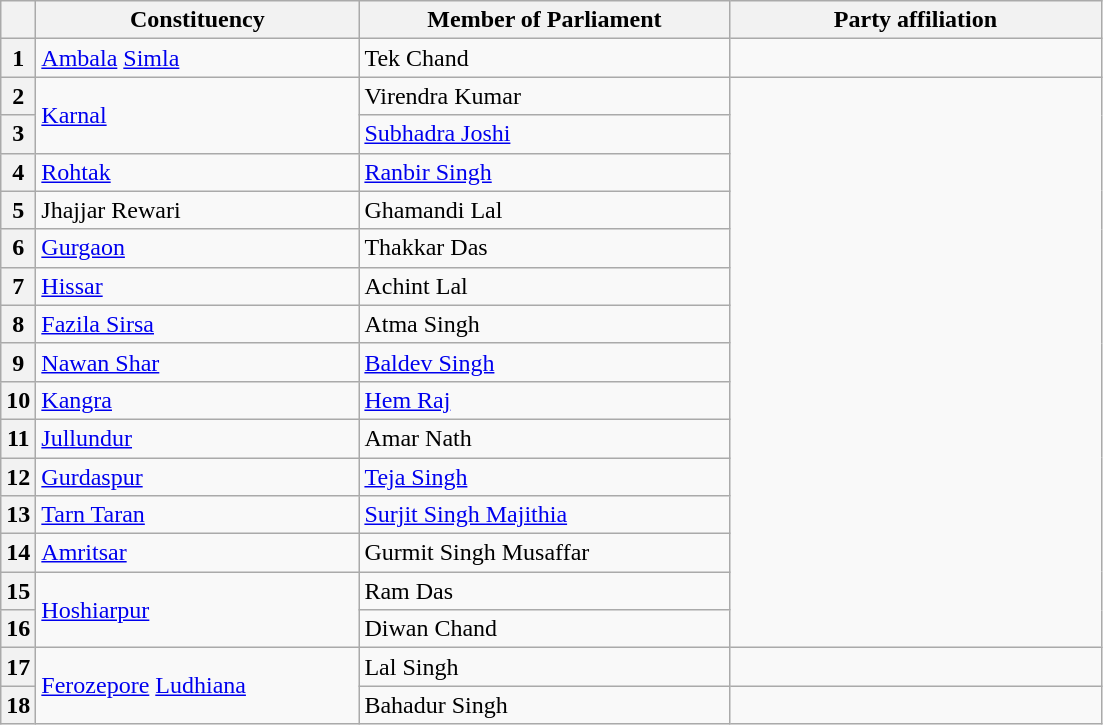<table class="wikitable sortable">
<tr style="text-align:center;">
<th></th>
<th style="width:13em">Constituency</th>
<th style="width:15em">Member of Parliament</th>
<th colspan="2" style="width:15em">Party affiliation</th>
</tr>
<tr>
<th>1</th>
<td><a href='#'>Ambala</a> <a href='#'>Simla</a></td>
<td>Tek Chand</td>
<td></td>
</tr>
<tr>
<th>2</th>
<td rowspan=2><a href='#'>Karnal</a></td>
<td>Virendra Kumar</td>
</tr>
<tr>
<th>3</th>
<td><a href='#'>Subhadra Joshi</a></td>
</tr>
<tr>
<th>4</th>
<td><a href='#'>Rohtak</a></td>
<td><a href='#'>Ranbir Singh</a></td>
</tr>
<tr>
<th>5</th>
<td>Jhajjar Rewari</td>
<td>Ghamandi Lal</td>
</tr>
<tr>
<th>6</th>
<td><a href='#'>Gurgaon</a></td>
<td>Thakkar Das</td>
</tr>
<tr>
<th>7</th>
<td><a href='#'>Hissar</a></td>
<td>Achint Lal</td>
</tr>
<tr>
<th>8</th>
<td><a href='#'>Fazila Sirsa</a></td>
<td>Atma Singh</td>
</tr>
<tr>
<th>9</th>
<td><a href='#'>Nawan Shar</a></td>
<td><a href='#'>Baldev Singh</a></td>
</tr>
<tr>
<th>10</th>
<td><a href='#'>Kangra</a></td>
<td><a href='#'>Hem Raj</a></td>
</tr>
<tr>
<th>11</th>
<td><a href='#'>Jullundur</a></td>
<td>Amar Nath</td>
</tr>
<tr>
<th>12</th>
<td><a href='#'>Gurdaspur</a></td>
<td><a href='#'>Teja Singh</a></td>
</tr>
<tr>
<th>13</th>
<td><a href='#'>Tarn Taran</a></td>
<td><a href='#'>Surjit Singh Majithia</a></td>
</tr>
<tr>
<th>14</th>
<td><a href='#'>Amritsar</a></td>
<td>Gurmit Singh Musaffar</td>
</tr>
<tr>
<th>15</th>
<td rowspan=2><a href='#'>Hoshiarpur</a></td>
<td>Ram Das</td>
</tr>
<tr>
<th>16</th>
<td>Diwan Chand</td>
</tr>
<tr>
<th>17</th>
<td rowspan=2><a href='#'>Ferozepore</a> <a href='#'>Ludhiana</a></td>
<td>Lal Singh</td>
<td></td>
</tr>
<tr>
<th>18</th>
<td>Bahadur Singh</td>
</tr>
</table>
